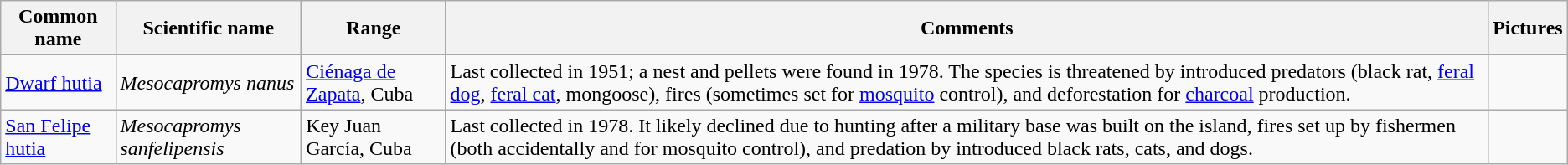<table class="wikitable">
<tr>
<th>Common name</th>
<th>Scientific name</th>
<th>Range</th>
<th class="unsortable">Comments</th>
<th>Pictures</th>
</tr>
<tr>
<td><a href='#'>Dwarf hutia</a></td>
<td><em>Mesocapromys nanus</em></td>
<td><a href='#'>Ciénaga de Zapata</a>, Cuba</td>
<td>Last collected in 1951; a nest and pellets were found in 1978. The species is threatened by introduced predators (black rat, <a href='#'>feral dog</a>, <a href='#'>feral cat</a>, mongoose), fires (sometimes set for <a href='#'>mosquito</a> control), and deforestation for <a href='#'>charcoal</a> production.</td>
<td></td>
</tr>
<tr>
<td><a href='#'>San Felipe hutia</a></td>
<td><em>Mesocapromys sanfelipensis</em></td>
<td>Key Juan García, Cuba</td>
<td>Last collected in 1978. It likely declined due to hunting after a military base was built on the island, fires set up by fishermen (both accidentally and for mosquito control), and predation by introduced black rats, cats, and dogs.</td>
<td></td>
</tr>
</table>
